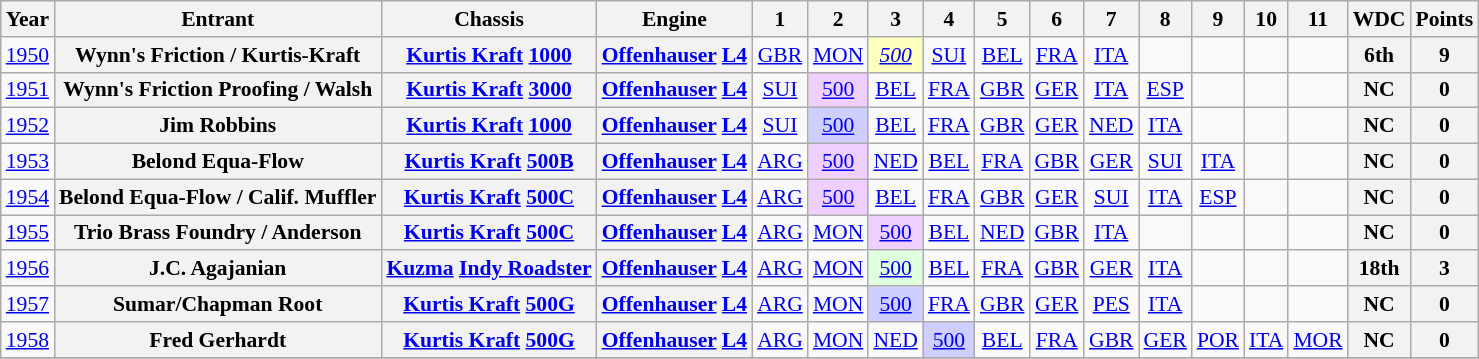<table class="wikitable" style="text-align:center; font-size:90%">
<tr>
<th>Year</th>
<th>Entrant</th>
<th>Chassis</th>
<th>Engine</th>
<th>1</th>
<th>2</th>
<th>3</th>
<th>4</th>
<th>5</th>
<th>6</th>
<th>7</th>
<th>8</th>
<th>9</th>
<th>10</th>
<th>11</th>
<th>WDC</th>
<th>Points</th>
</tr>
<tr>
<td><a href='#'>1950</a></td>
<th>Wynn's Friction / Kurtis-Kraft</th>
<th><a href='#'>Kurtis Kraft</a> <a href='#'>1000</a></th>
<th><a href='#'>Offenhauser</a> <a href='#'>L4</a></th>
<td><a href='#'>GBR</a></td>
<td><a href='#'>MON</a></td>
<td style="background:#FFFFBF;"><em><a href='#'>500</a></em><br></td>
<td><a href='#'>SUI</a></td>
<td><a href='#'>BEL</a></td>
<td><a href='#'>FRA</a></td>
<td><a href='#'>ITA</a></td>
<td></td>
<td></td>
<td></td>
<td></td>
<th>6th</th>
<th>9</th>
</tr>
<tr>
<td><a href='#'>1951</a></td>
<th>Wynn's Friction Proofing / Walsh</th>
<th><a href='#'>Kurtis Kraft</a> <a href='#'>3000</a></th>
<th><a href='#'>Offenhauser</a> <a href='#'>L4</a></th>
<td><a href='#'>SUI</a></td>
<td style="background:#EFCFFF;"><a href='#'>500</a><br></td>
<td><a href='#'>BEL</a></td>
<td><a href='#'>FRA</a></td>
<td><a href='#'>GBR</a></td>
<td><a href='#'>GER</a></td>
<td><a href='#'>ITA</a></td>
<td><a href='#'>ESP</a></td>
<td></td>
<td></td>
<td></td>
<th>NC</th>
<th>0</th>
</tr>
<tr>
<td><a href='#'>1952</a></td>
<th>Jim Robbins</th>
<th><a href='#'>Kurtis Kraft</a> <a href='#'>1000</a></th>
<th><a href='#'>Offenhauser</a> <a href='#'>L4</a></th>
<td><a href='#'>SUI</a></td>
<td style="background:#CFCFFF;"><a href='#'>500</a><br></td>
<td><a href='#'>BEL</a></td>
<td><a href='#'>FRA</a></td>
<td><a href='#'>GBR</a></td>
<td><a href='#'>GER</a></td>
<td><a href='#'>NED</a></td>
<td><a href='#'>ITA</a></td>
<td></td>
<td></td>
<td></td>
<th>NC</th>
<th>0</th>
</tr>
<tr>
<td><a href='#'>1953</a></td>
<th>Belond Equa-Flow</th>
<th><a href='#'>Kurtis Kraft</a> <a href='#'>500B</a></th>
<th><a href='#'>Offenhauser</a> <a href='#'>L4</a></th>
<td><a href='#'>ARG</a></td>
<td style="background:#EFCFFF;"><a href='#'>500</a><br></td>
<td><a href='#'>NED</a></td>
<td><a href='#'>BEL</a></td>
<td><a href='#'>FRA</a></td>
<td><a href='#'>GBR</a></td>
<td><a href='#'>GER</a></td>
<td><a href='#'>SUI</a></td>
<td><a href='#'>ITA</a></td>
<td></td>
<td></td>
<th>NC</th>
<th>0</th>
</tr>
<tr>
<td><a href='#'>1954</a></td>
<th>Belond Equa-Flow / Calif. Muffler</th>
<th><a href='#'>Kurtis Kraft</a> <a href='#'>500C</a></th>
<th><a href='#'>Offenhauser</a> <a href='#'>L4</a></th>
<td><a href='#'>ARG</a></td>
<td style="background:#EFCFFF;"><a href='#'>500</a><br></td>
<td><a href='#'>BEL</a></td>
<td><a href='#'>FRA</a></td>
<td><a href='#'>GBR</a></td>
<td><a href='#'>GER</a></td>
<td><a href='#'>SUI</a></td>
<td><a href='#'>ITA</a></td>
<td><a href='#'>ESP</a></td>
<td></td>
<td></td>
<th>NC</th>
<th>0</th>
</tr>
<tr>
<td><a href='#'>1955</a></td>
<th>Trio Brass Foundry / Anderson</th>
<th><a href='#'>Kurtis Kraft</a> <a href='#'>500C</a></th>
<th><a href='#'>Offenhauser</a> <a href='#'>L4</a></th>
<td><a href='#'>ARG</a></td>
<td><a href='#'>MON</a></td>
<td style="background:#EFCFFF;"><a href='#'>500</a><br></td>
<td><a href='#'>BEL</a></td>
<td><a href='#'>NED</a></td>
<td><a href='#'>GBR</a></td>
<td><a href='#'>ITA</a></td>
<td></td>
<td></td>
<td></td>
<td></td>
<th>NC</th>
<th>0</th>
</tr>
<tr>
<td><a href='#'>1956</a></td>
<th>J.C. Agajanian</th>
<th><a href='#'>Kuzma</a> <a href='#'>Indy Roadster</a></th>
<th><a href='#'>Offenhauser</a> <a href='#'>L4</a></th>
<td><a href='#'>ARG</a></td>
<td><a href='#'>MON</a></td>
<td style="background:#DFFFDF;"><a href='#'>500</a><br></td>
<td><a href='#'>BEL</a></td>
<td><a href='#'>FRA</a></td>
<td><a href='#'>GBR</a></td>
<td><a href='#'>GER</a></td>
<td><a href='#'>ITA</a></td>
<td></td>
<td></td>
<td></td>
<th>18th</th>
<th>3</th>
</tr>
<tr>
<td><a href='#'>1957</a></td>
<th>Sumar/Chapman Root</th>
<th><a href='#'>Kurtis Kraft</a> <a href='#'>500G</a></th>
<th><a href='#'>Offenhauser</a> <a href='#'>L4</a></th>
<td><a href='#'>ARG</a></td>
<td><a href='#'>MON</a></td>
<td style="background:#CFCFFF;"><a href='#'>500</a><br></td>
<td><a href='#'>FRA</a></td>
<td><a href='#'>GBR</a></td>
<td><a href='#'>GER</a></td>
<td><a href='#'>PES</a></td>
<td><a href='#'>ITA</a></td>
<td></td>
<td></td>
<td></td>
<th>NC</th>
<th>0</th>
</tr>
<tr>
<td><a href='#'>1958</a></td>
<th>Fred Gerhardt</th>
<th><a href='#'>Kurtis Kraft</a> <a href='#'>500G</a></th>
<th><a href='#'>Offenhauser</a> <a href='#'>L4</a></th>
<td><a href='#'>ARG</a></td>
<td><a href='#'>MON</a></td>
<td><a href='#'>NED</a></td>
<td style="background:#CFCFFF;"><a href='#'>500</a><br></td>
<td><a href='#'>BEL</a></td>
<td><a href='#'>FRA</a></td>
<td><a href='#'>GBR</a></td>
<td><a href='#'>GER</a></td>
<td><a href='#'>POR</a></td>
<td><a href='#'>ITA</a></td>
<td><a href='#'>MOR</a></td>
<th>NC</th>
<th>0</th>
</tr>
<tr>
</tr>
</table>
